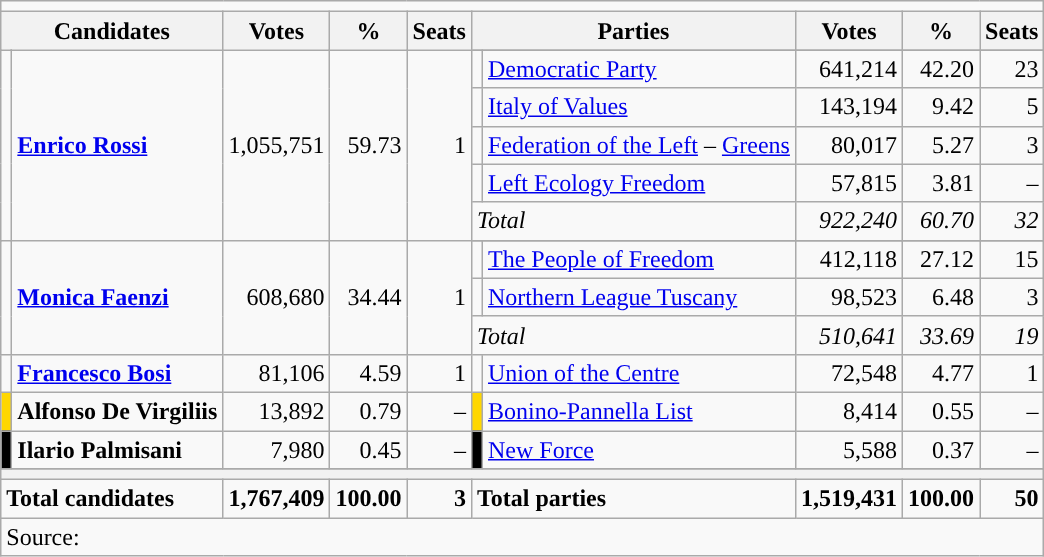<table class="wikitable">
<tr>
<td colspan=10></td>
</tr>
<tr>
<th colspan=2>Candidates</th>
<th>Votes</th>
<th>%</th>
<th>Seats</th>
<th colspan=2>Parties</th>
<th>Votes</th>
<th>%</th>
<th>Seats</th>
</tr>
<tr>
<td rowspan=6></td>
<td rowspan=6><strong><a href='#'>Enrico Rossi</a></strong></td>
<td rowspan=6 align=right>1,055,751</td>
<td rowspan=6 align=right>59.73</td>
<td rowspan=6 align=right>1</td>
</tr>
<tr>
<td></td>
<td align="left"><a href='#'>Democratic Party</a></td>
<td align=right>641,214</td>
<td align=right>42.20</td>
<td align=right>23</td>
</tr>
<tr>
<td></td>
<td align="left"><a href='#'>Italy of Values</a></td>
<td align=right>143,194</td>
<td align=right>9.42</td>
<td align=right>5</td>
</tr>
<tr>
<td></td>
<td align="left"><a href='#'>Federation of the Left</a> – <a href='#'>Greens</a></td>
<td align=right>80,017</td>
<td align=right>5.27</td>
<td align=right>3</td>
</tr>
<tr>
<td></td>
<td align="left"><a href='#'>Left Ecology Freedom</a></td>
<td align=right>57,815</td>
<td align=right>3.81</td>
<td align=right>–</td>
</tr>
<tr>
<td colspan=2><em>Total</em></td>
<td align=right><em>922,240</em></td>
<td align=right><em>60.70</em></td>
<td align=right><em>32</em></td>
</tr>
<tr>
<td rowspan=4></td>
<td rowspan=4><strong><a href='#'>Monica Faenzi</a></strong></td>
<td rowspan=4 align=right>608,680</td>
<td rowspan=4 align=right>34.44</td>
<td rowspan=4 align=right>1</td>
</tr>
<tr>
<td></td>
<td align="left"><a href='#'>The People of Freedom</a></td>
<td align=right>412,118</td>
<td align=right>27.12</td>
<td align=right>15</td>
</tr>
<tr>
<td></td>
<td align="left"><a href='#'>Northern League Tuscany</a></td>
<td align=right>98,523</td>
<td align=right>6.48</td>
<td align=right>3</td>
</tr>
<tr>
<td colspan=2><em>Total</em></td>
<td align=right><em>510,641</em></td>
<td align=right><em>33.69</em></td>
<td align=right><em>19</em></td>
</tr>
<tr>
<td></td>
<td><strong><a href='#'>Francesco Bosi</a></strong></td>
<td align=right>81,106</td>
<td align=right>4.59</td>
<td align=right>1</td>
<td></td>
<td align="left"><a href='#'>Union of the Centre</a></td>
<td align=right>72,548</td>
<td align=right>4.77</td>
<td align=right>1</td>
</tr>
<tr>
<td bgcolor="gold"></td>
<td><strong>Alfonso De Virgiliis</strong></td>
<td align=right>13,892</td>
<td align=right>0.79</td>
<td align=right>–</td>
<td bgcolor="gold"></td>
<td align="left"><a href='#'>Bonino-Pannella List</a></td>
<td align=right>8,414</td>
<td align=right>0.55</td>
<td align=right>–</td>
</tr>
<tr>
<td bgcolor="black"></td>
<td><strong>Ilario Palmisani</strong></td>
<td align=right>7,980</td>
<td align=right>0.45</td>
<td align=right>–</td>
<td bgcolor="black"></td>
<td align="left"><a href='#'>New Force</a></td>
<td align=right>5,588</td>
<td align=right>0.37</td>
<td align=right>–</td>
</tr>
<tr>
</tr>
<tr>
<th colspan=10></th>
</tr>
<tr>
<td colspan=2><strong>Total candidates</strong></td>
<td align=right><strong>1,767,409</strong></td>
<td align=right><strong>100.00</strong></td>
<td align=right><strong>3</strong></td>
<td colspan=2><strong>Total parties</strong></td>
<td align=right><strong>1,519,431</strong></td>
<td align=right><strong>100.00</strong></td>
<td align=right><strong>50</strong></td>
</tr>
<tr>
<td colspan=10>Source: </td>
</tr>
</table>
